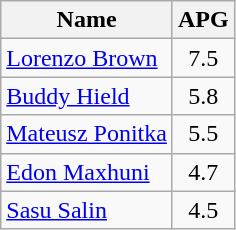<table class=wikitable>
<tr>
<th>Name</th>
<th>APG</th>
</tr>
<tr>
<td> <a href='#'>Lorenzo Brown</a></td>
<td align=center>7.5</td>
</tr>
<tr>
<td> <a href='#'>Buddy Hield</a></td>
<td align=center>5.8</td>
</tr>
<tr>
<td> <a href='#'>Mateusz Ponitka</a></td>
<td align=center>5.5</td>
</tr>
<tr>
<td> <a href='#'>Edon Maxhuni</a></td>
<td align=center>4.7</td>
</tr>
<tr>
<td> <a href='#'>Sasu Salin</a></td>
<td align=center>4.5</td>
</tr>
</table>
